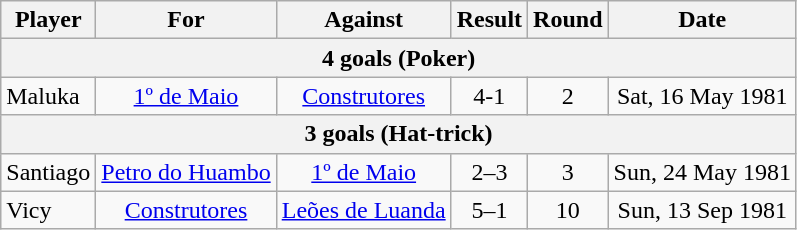<table class="wikitable" style="text-align:center">
<tr>
<th>Player</th>
<th>For</th>
<th>Against</th>
<th>Result</th>
<th>Round</th>
<th>Date</th>
</tr>
<tr>
<th colspan="6">4 goals (Poker)</th>
</tr>
<tr>
<td align="left"> Maluka</td>
<td><a href='#'>1º de Maio</a></td>
<td><a href='#'>Construtores</a></td>
<td>4-1</td>
<td>2</td>
<td>Sat, 16 May 1981</td>
</tr>
<tr>
<th colspan="6">3 goals (Hat-trick)</th>
</tr>
<tr>
<td align="left"> Santiago</td>
<td><a href='#'>Petro do Huambo</a></td>
<td><a href='#'>1º de Maio</a></td>
<td>2–3</td>
<td>3</td>
<td>Sun, 24 May 1981</td>
</tr>
<tr>
<td align="left"> Vicy</td>
<td><a href='#'>Construtores</a></td>
<td><a href='#'>Leões de Luanda</a></td>
<td>5–1</td>
<td>10</td>
<td>Sun, 13 Sep 1981</td>
</tr>
</table>
